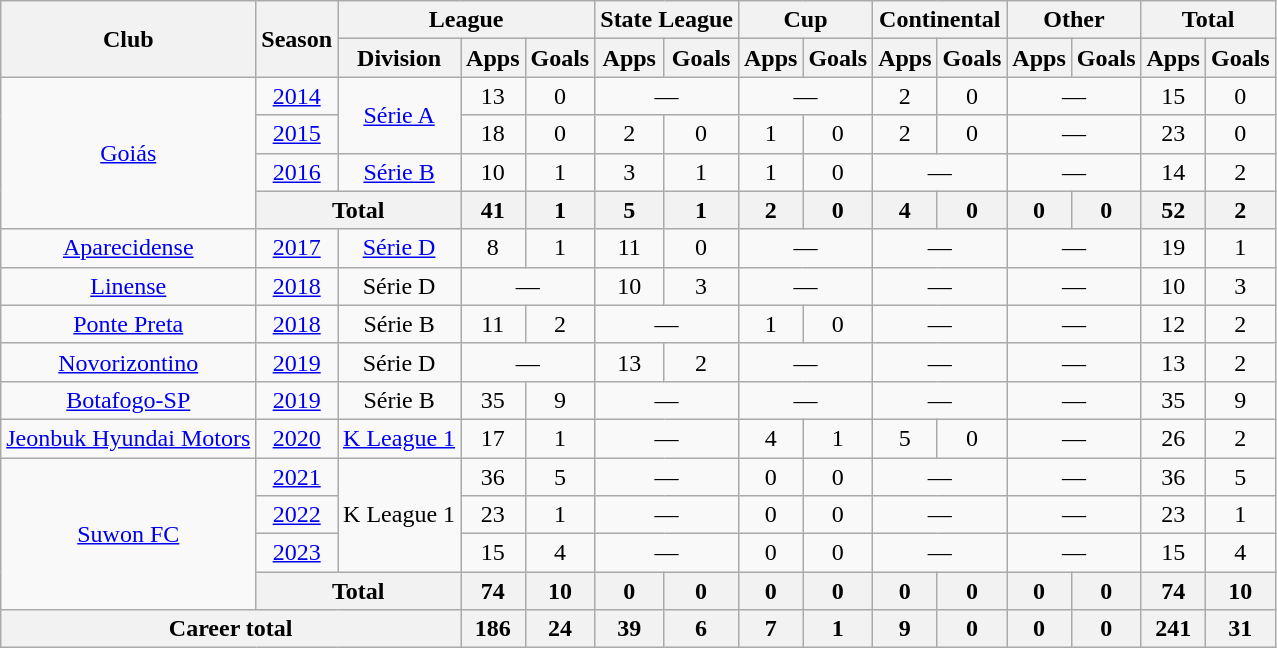<table class="wikitable" style="text-align: center;">
<tr>
<th rowspan="2">Club</th>
<th rowspan="2">Season</th>
<th colspan="3">League</th>
<th colspan="2">State League</th>
<th colspan="2">Cup</th>
<th colspan="2">Continental</th>
<th colspan="2">Other</th>
<th colspan="2">Total</th>
</tr>
<tr>
<th>Division</th>
<th>Apps</th>
<th>Goals</th>
<th>Apps</th>
<th>Goals</th>
<th>Apps</th>
<th>Goals</th>
<th>Apps</th>
<th>Goals</th>
<th>Apps</th>
<th>Goals</th>
<th>Apps</th>
<th>Goals</th>
</tr>
<tr>
<td rowspan=4 align="center"><a href='#'>Goiás</a></td>
<td><a href='#'>2014</a></td>
<td rowspan=2><a href='#'>Série A</a></td>
<td>13</td>
<td>0</td>
<td colspan="2">—</td>
<td colspan="2">—</td>
<td>2</td>
<td>0</td>
<td colspan="2">—</td>
<td>15</td>
<td>0</td>
</tr>
<tr>
<td><a href='#'>2015</a></td>
<td>18</td>
<td>0</td>
<td>2</td>
<td>0</td>
<td>1</td>
<td>0</td>
<td>2</td>
<td>0</td>
<td colspan="2">—</td>
<td>23</td>
<td>0</td>
</tr>
<tr>
<td><a href='#'>2016</a></td>
<td><a href='#'>Série B</a></td>
<td>10</td>
<td>1</td>
<td>3</td>
<td>1</td>
<td>1</td>
<td>0</td>
<td colspan="2">—</td>
<td colspan="2">—</td>
<td>14</td>
<td>2</td>
</tr>
<tr>
<th colspan="2">Total</th>
<th>41</th>
<th>1</th>
<th>5</th>
<th>1</th>
<th>2</th>
<th>0</th>
<th>4</th>
<th>0</th>
<th>0</th>
<th>0</th>
<th>52</th>
<th>2</th>
</tr>
<tr>
<td align="center"><a href='#'>Aparecidense</a></td>
<td><a href='#'>2017</a></td>
<td><a href='#'>Série D</a></td>
<td>8</td>
<td>1</td>
<td>11</td>
<td>0</td>
<td colspan="2">—</td>
<td colspan="2">—</td>
<td colspan="2">—</td>
<td>19</td>
<td>1</td>
</tr>
<tr>
<td align="center"><a href='#'>Linense</a></td>
<td><a href='#'>2018</a></td>
<td>Série D</td>
<td colspan="2">—</td>
<td>10</td>
<td>3</td>
<td colspan="2">—</td>
<td colspan="2">—</td>
<td colspan="2">—</td>
<td>10</td>
<td>3</td>
</tr>
<tr>
<td align="center"><a href='#'>Ponte Preta</a></td>
<td><a href='#'>2018</a></td>
<td>Série B</td>
<td>11</td>
<td>2</td>
<td colspan="2">—</td>
<td>1</td>
<td>0</td>
<td colspan="2">—</td>
<td colspan="2">—</td>
<td>12</td>
<td>2</td>
</tr>
<tr>
<td align="center"><a href='#'>Novorizontino</a></td>
<td><a href='#'>2019</a></td>
<td>Série D</td>
<td colspan="2">—</td>
<td>13</td>
<td>2</td>
<td colspan="2">—</td>
<td colspan="2">—</td>
<td colspan="2">—</td>
<td>13</td>
<td>2</td>
</tr>
<tr>
<td align="center"><a href='#'>Botafogo-SP</a></td>
<td><a href='#'>2019</a></td>
<td>Série B</td>
<td>35</td>
<td>9</td>
<td colspan="2">—</td>
<td colspan="2">—</td>
<td colspan="2">—</td>
<td colspan="2">—</td>
<td>35</td>
<td>9</td>
</tr>
<tr>
<td align="center"><a href='#'>Jeonbuk Hyundai Motors</a></td>
<td><a href='#'>2020</a></td>
<td><a href='#'>K League 1</a></td>
<td>17</td>
<td>1</td>
<td colspan="2">—</td>
<td>4</td>
<td>1</td>
<td>5</td>
<td>0</td>
<td colspan="2">—</td>
<td>26</td>
<td>2</td>
</tr>
<tr>
<td rowspan=4 align="center"><a href='#'>Suwon FC</a></td>
<td><a href='#'>2021</a></td>
<td rowspan=3>K League 1</td>
<td>36</td>
<td>5</td>
<td colspan="2">—</td>
<td>0</td>
<td>0</td>
<td colspan="2">—</td>
<td colspan="2">—</td>
<td>36</td>
<td>5</td>
</tr>
<tr>
<td><a href='#'>2022</a></td>
<td>23</td>
<td>1</td>
<td colspan="2">—</td>
<td>0</td>
<td>0</td>
<td colspan="2">—</td>
<td colspan="2">—</td>
<td>23</td>
<td>1</td>
</tr>
<tr>
<td><a href='#'>2023</a></td>
<td>15</td>
<td>4</td>
<td colspan="2">—</td>
<td>0</td>
<td>0</td>
<td colspan="2">—</td>
<td colspan="2">—</td>
<td>15</td>
<td>4</td>
</tr>
<tr>
<th colspan="2">Total</th>
<th>74</th>
<th>10</th>
<th>0</th>
<th>0</th>
<th>0</th>
<th>0</th>
<th>0</th>
<th>0</th>
<th>0</th>
<th>0</th>
<th>74</th>
<th>10</th>
</tr>
<tr>
<th colspan="3"><strong>Career total</strong></th>
<th>186</th>
<th>24</th>
<th>39</th>
<th>6</th>
<th>7</th>
<th>1</th>
<th>9</th>
<th>0</th>
<th>0</th>
<th>0</th>
<th>241</th>
<th>31</th>
</tr>
</table>
